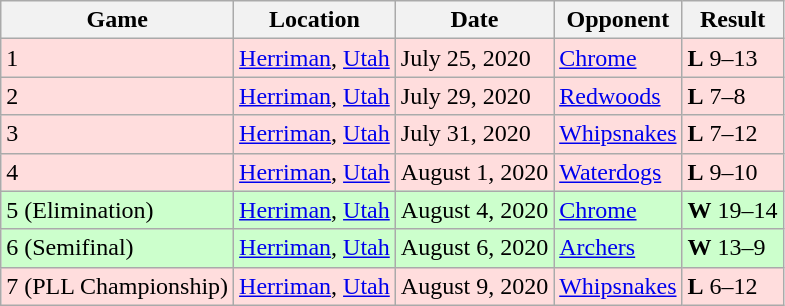<table class="wikitable">
<tr>
<th>Game</th>
<th>Location</th>
<th>Date</th>
<th>Opponent</th>
<th>Result</th>
</tr>
<tr bgcolor="#FFDDDD">
<td>1</td>
<td><a href='#'>Herriman</a>, <a href='#'>Utah</a></td>
<td>July 25, 2020</td>
<td><a href='#'>Chrome</a></td>
<td><strong>L</strong> 9–13</td>
</tr>
<tr bgcolor="#FFDDDD">
<td>2</td>
<td><a href='#'>Herriman</a>, <a href='#'>Utah</a></td>
<td>July 29, 2020</td>
<td><a href='#'>Redwoods</a></td>
<td><strong>L</strong> 7–8</td>
</tr>
<tr bgcolor="#FFDDDD">
<td>3</td>
<td><a href='#'>Herriman</a>, <a href='#'>Utah</a></td>
<td>July 31, 2020</td>
<td><a href='#'>Whipsnakes</a></td>
<td><strong>L</strong> 7–12</td>
</tr>
<tr bgcolor="#FFDDDD">
<td>4</td>
<td><a href='#'>Herriman</a>, <a href='#'>Utah</a></td>
<td>August 1, 2020</td>
<td><a href='#'>Waterdogs</a></td>
<td><strong>L</strong> 9–10</td>
</tr>
<tr bgcolor="#CCFFCC">
<td>5 (Elimination)</td>
<td><a href='#'>Herriman</a>, <a href='#'>Utah</a></td>
<td>August 4, 2020</td>
<td><a href='#'>Chrome</a></td>
<td><strong>W</strong> 19–14</td>
</tr>
<tr bgcolor="#CCFFCC">
<td>6 (Semifinal)</td>
<td><a href='#'>Herriman</a>, <a href='#'>Utah</a></td>
<td>August 6, 2020</td>
<td><a href='#'>Archers</a></td>
<td><strong>W</strong> 13–9</td>
</tr>
<tr bgcolor="#FFDDDD">
<td>7 (PLL Championship)</td>
<td><a href='#'>Herriman</a>, <a href='#'>Utah</a></td>
<td>August 9, 2020</td>
<td><a href='#'>Whipsnakes</a></td>
<td><strong>L</strong> 6–12</td>
</tr>
</table>
